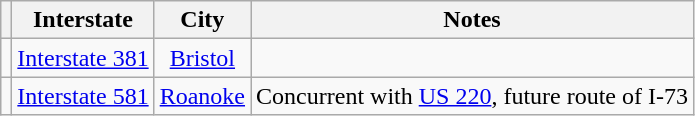<table class="wikitable">
<tr>
<th></th>
<th>Interstate</th>
<th>City</th>
<th>Notes</th>
</tr>
<tr>
<td></td>
<td><a href='#'>Interstate 381</a></td>
<td style="text-align:center;"><a href='#'>Bristol</a></td>
<td></td>
</tr>
<tr>
<td></td>
<td><a href='#'>Interstate 581</a></td>
<td style="text-align:center;"><a href='#'>Roanoke</a></td>
<td>Concurrent with <a href='#'>US 220</a>, future route of I-73</td>
</tr>
</table>
